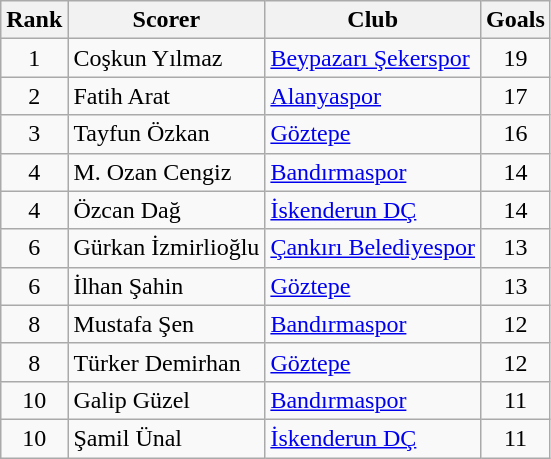<table class="wikitable">
<tr>
<th>Rank</th>
<th>Scorer</th>
<th>Club</th>
<th>Goals</th>
</tr>
<tr>
<td align=center>1</td>
<td> Coşkun Yılmaz</td>
<td><a href='#'>Beypazarı Şekerspor</a></td>
<td align=center>19</td>
</tr>
<tr>
<td align=center>2</td>
<td> Fatih Arat</td>
<td><a href='#'>Alanyaspor</a></td>
<td align=center>17</td>
</tr>
<tr>
<td align=center>3</td>
<td> Tayfun Özkan</td>
<td><a href='#'>Göztepe</a></td>
<td align=center>16</td>
</tr>
<tr>
<td align=center>4</td>
<td> M. Ozan Cengiz</td>
<td><a href='#'>Bandırmaspor</a></td>
<td align=center>14</td>
</tr>
<tr>
<td align=center>4</td>
<td> Özcan Dağ</td>
<td><a href='#'>İskenderun DÇ</a></td>
<td align=center>14</td>
</tr>
<tr>
<td align=center>6</td>
<td> Gürkan İzmirlioğlu</td>
<td><a href='#'>Çankırı Belediyespor</a></td>
<td align=center>13</td>
</tr>
<tr>
<td align=center>6</td>
<td> İlhan Şahin</td>
<td><a href='#'>Göztepe</a></td>
<td align=center>13</td>
</tr>
<tr>
<td align=center>8</td>
<td> Mustafa Şen</td>
<td><a href='#'>Bandırmaspor</a></td>
<td align=center>12</td>
</tr>
<tr>
<td align=center>8</td>
<td> Türker Demirhan</td>
<td><a href='#'>Göztepe</a></td>
<td align=center>12</td>
</tr>
<tr>
<td align=center>10</td>
<td> Galip Güzel</td>
<td><a href='#'>Bandırmaspor</a></td>
<td align=center>11</td>
</tr>
<tr>
<td align=center>10</td>
<td> Şamil Ünal</td>
<td><a href='#'>İskenderun DÇ</a></td>
<td align=center>11</td>
</tr>
</table>
